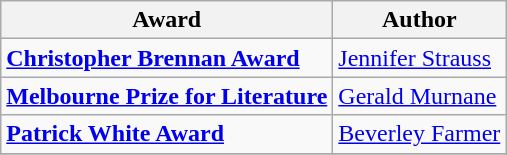<table class="wikitable">
<tr>
<th>Award</th>
<th>Author</th>
</tr>
<tr>
<td><strong><a href='#'>Christopher Brennan Award</a></strong></td>
<td><a href='#'>Jennifer Strauss</a></td>
</tr>
<tr>
<td><strong><a href='#'>Melbourne Prize for Literature</a></strong></td>
<td><a href='#'>Gerald Murnane</a></td>
</tr>
<tr>
<td><strong><a href='#'>Patrick White Award</a></strong></td>
<td><a href='#'>Beverley Farmer</a></td>
</tr>
<tr>
</tr>
</table>
